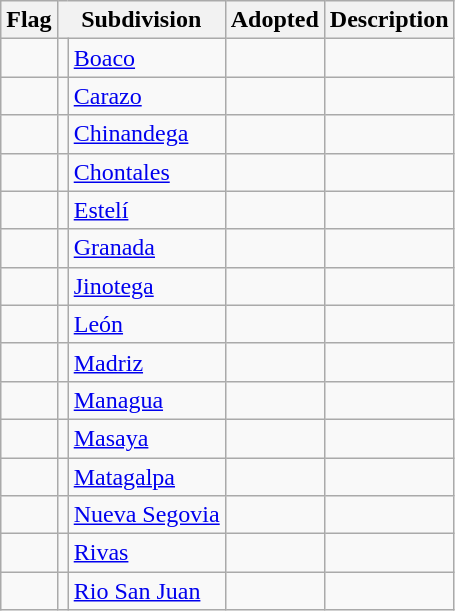<table class="wikitable sortable">
<tr>
<th class="unsortable">Flag</th>
<th colspan="2">Subdivision</th>
<th>Adopted</th>
<th class="unsortable">Description</th>
</tr>
<tr>
<td></td>
<td></td>
<td><a href='#'>Boaco</a></td>
<td></td>
<td></td>
</tr>
<tr>
<td></td>
<td></td>
<td><a href='#'>Carazo</a></td>
<td></td>
<td></td>
</tr>
<tr>
<td></td>
<td></td>
<td><a href='#'>Chinandega</a></td>
<td></td>
<td></td>
</tr>
<tr>
<td></td>
<td></td>
<td><a href='#'>Chontales</a></td>
<td></td>
<td></td>
</tr>
<tr>
<td></td>
<td></td>
<td><a href='#'>Estelí</a></td>
<td></td>
<td></td>
</tr>
<tr>
<td></td>
<td></td>
<td><a href='#'>Granada</a></td>
<td></td>
<td></td>
</tr>
<tr>
<td></td>
<td></td>
<td><a href='#'>Jinotega</a></td>
<td></td>
<td></td>
</tr>
<tr>
<td></td>
<td></td>
<td><a href='#'>León</a></td>
<td></td>
<td></td>
</tr>
<tr>
<td></td>
<td></td>
<td><a href='#'>Madriz</a></td>
<td></td>
<td></td>
</tr>
<tr>
<td></td>
<td></td>
<td><a href='#'>Managua</a></td>
<td></td>
<td></td>
</tr>
<tr>
<td></td>
<td></td>
<td><a href='#'>Masaya</a></td>
<td></td>
<td></td>
</tr>
<tr>
<td></td>
<td></td>
<td><a href='#'>Matagalpa</a></td>
<td></td>
<td></td>
</tr>
<tr>
<td></td>
<td></td>
<td><a href='#'>Nueva Segovia</a></td>
<td></td>
<td></td>
</tr>
<tr>
<td></td>
<td></td>
<td><a href='#'>Rivas</a></td>
<td></td>
<td></td>
</tr>
<tr>
<td></td>
<td></td>
<td><a href='#'>Rio San Juan</a></td>
<td></td>
<td></td>
</tr>
</table>
